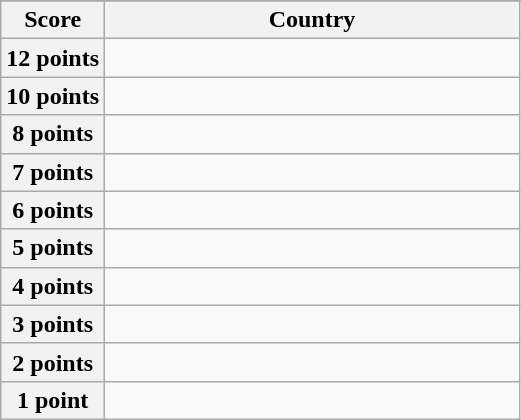<table class="wikitable">
<tr>
</tr>
<tr>
<th scope="col" width="20%">Score</th>
<th scope="col">Country</th>
</tr>
<tr>
<th scope="row">12 points</th>
<td></td>
</tr>
<tr>
<th scope="row">10 points</th>
<td></td>
</tr>
<tr>
<th scope="row">8 points</th>
<td></td>
</tr>
<tr>
<th scope="row">7 points</th>
<td></td>
</tr>
<tr>
<th scope="row">6 points</th>
<td></td>
</tr>
<tr>
<th scope="row">5 points</th>
<td></td>
</tr>
<tr>
<th scope="row">4 points</th>
<td></td>
</tr>
<tr>
<th scope="row">3 points</th>
<td></td>
</tr>
<tr>
<th scope="row">2 points</th>
<td></td>
</tr>
<tr>
<th scope="row">1 point</th>
<td></td>
</tr>
</table>
